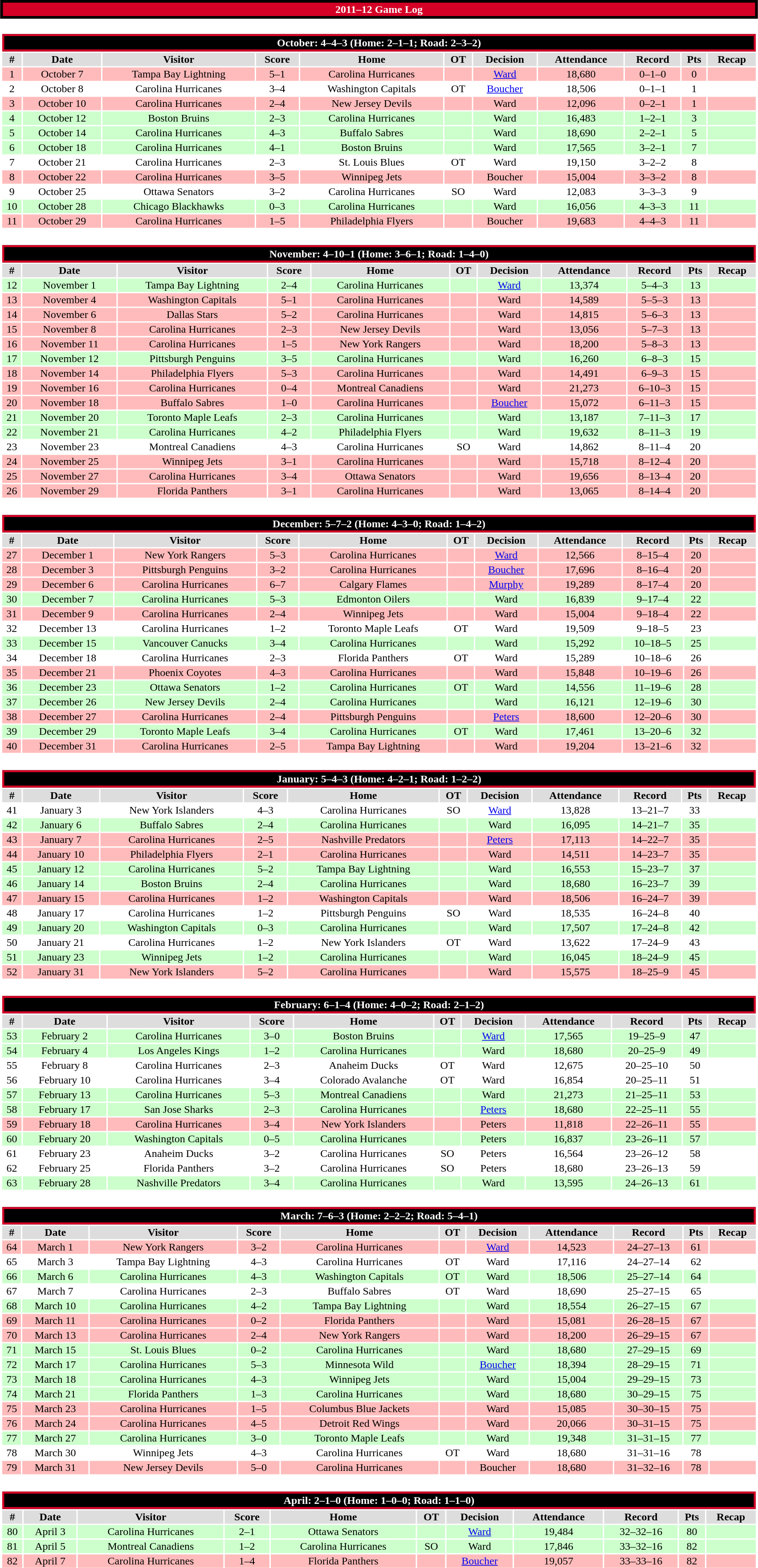<table class="toccolours collapsible" width=90% style="clear:both; margin:1.5em auto; text-align:center;">
<tr>
<th colspan=11 style="background:#d40026;color:#ffffff;border:4px solid black">2011–12 Game Log</th>
</tr>
<tr>
<td colspan=11><br><table class="toccolours collapsible collapsed" width=100%>
<tr>
<th colspan=11 style="background:black;color:#ffffff;border:3px solid #d40026;">October: 4–4–3 (Home: 2–1–1; Road: 2–3–2)</th>
</tr>
<tr align="center"  bgcolor="#dddddd">
<td><strong>#</strong></td>
<td><strong>Date</strong></td>
<td><strong>Visitor</strong></td>
<td><strong>Score</strong></td>
<td><strong>Home</strong></td>
<td><strong>OT</strong></td>
<td><strong>Decision</strong></td>
<td><strong>Attendance</strong></td>
<td><strong>Record</strong></td>
<td><strong>Pts</strong></td>
<td><strong>Recap</strong></td>
</tr>
<tr align="center" bgcolor="#ffbbbb">
<td>1</td>
<td>October 7</td>
<td>Tampa Bay Lightning</td>
<td>5–1</td>
<td>Carolina Hurricanes</td>
<td></td>
<td><a href='#'>Ward</a></td>
<td>18,680</td>
<td>0–1–0</td>
<td>0</td>
<td></td>
</tr>
<tr align="center" bgcolor="white">
<td>2</td>
<td>October 8</td>
<td>Carolina Hurricanes</td>
<td>3–4</td>
<td>Washington Capitals</td>
<td>OT</td>
<td><a href='#'>Boucher</a></td>
<td>18,506</td>
<td>0–1–1</td>
<td>1</td>
<td></td>
</tr>
<tr align="center" bgcolor="#ffbbbb">
<td>3</td>
<td>October 10</td>
<td>Carolina Hurricanes</td>
<td>2–4</td>
<td>New Jersey Devils</td>
<td></td>
<td>Ward</td>
<td>12,096</td>
<td>0–2–1</td>
<td>1</td>
<td></td>
</tr>
<tr align="center" bgcolor="ccffcc">
<td>4</td>
<td>October 12</td>
<td>Boston Bruins</td>
<td>2–3</td>
<td>Carolina Hurricanes</td>
<td></td>
<td>Ward</td>
<td>16,483</td>
<td>1–2–1</td>
<td>3</td>
<td></td>
</tr>
<tr align="center" bgcolor="ccffcc">
<td>5</td>
<td>October 14</td>
<td>Carolina Hurricanes</td>
<td>4–3</td>
<td>Buffalo Sabres</td>
<td></td>
<td>Ward</td>
<td>18,690</td>
<td>2–2–1</td>
<td>5</td>
<td></td>
</tr>
<tr align="center" bgcolor="ccffcc">
<td>6</td>
<td>October 18</td>
<td>Carolina Hurricanes</td>
<td>4–1</td>
<td>Boston Bruins</td>
<td></td>
<td>Ward</td>
<td>17,565</td>
<td>3–2–1</td>
<td>7</td>
<td></td>
</tr>
<tr align="center" bgcolor="white">
<td>7</td>
<td>October 21</td>
<td>Carolina Hurricanes</td>
<td>2–3</td>
<td>St. Louis Blues</td>
<td>OT</td>
<td>Ward</td>
<td>19,150</td>
<td>3–2–2</td>
<td>8</td>
<td></td>
</tr>
<tr align="center" bgcolor="ffbbbb">
<td>8</td>
<td>October 22</td>
<td>Carolina Hurricanes</td>
<td>3–5</td>
<td>Winnipeg Jets</td>
<td></td>
<td>Boucher</td>
<td>15,004</td>
<td>3–3–2</td>
<td>8</td>
<td></td>
</tr>
<tr align="center" bgcolor="white">
<td>9</td>
<td>October 25</td>
<td>Ottawa Senators</td>
<td>3–2</td>
<td>Carolina Hurricanes</td>
<td>SO</td>
<td>Ward</td>
<td>12,083</td>
<td>3–3–3</td>
<td>9</td>
<td></td>
</tr>
<tr align="center" bgcolor="ccffcc">
<td>10</td>
<td>October 28</td>
<td>Chicago Blackhawks</td>
<td>0–3</td>
<td>Carolina Hurricanes</td>
<td></td>
<td>Ward</td>
<td>16,056</td>
<td>4–3–3</td>
<td>11</td>
<td></td>
</tr>
<tr align="center" bgcolor="ffbbbb">
<td>11</td>
<td>October 29</td>
<td>Carolina Hurricanes</td>
<td>1–5</td>
<td>Philadelphia Flyers</td>
<td></td>
<td>Boucher</td>
<td>19,683</td>
<td>4–4–3</td>
<td>11</td>
<td></td>
</tr>
</table>
</td>
</tr>
<tr>
<td colspan=11><br><table class="toccolours collapsible collapsed" width=100%>
<tr>
<th colspan=11 style="background:black;color:#ffffff;border:3px solid #d40026;">November: 4–10–1 (Home: 3–6–1; Road: 1–4–0)</th>
</tr>
<tr align="center"  bgcolor="#dddddd">
<td><strong>#</strong></td>
<td><strong>Date</strong></td>
<td><strong>Visitor</strong></td>
<td><strong>Score</strong></td>
<td><strong>Home</strong></td>
<td><strong>OT</strong></td>
<td><strong>Decision</strong></td>
<td><strong>Attendance</strong></td>
<td><strong>Record</strong></td>
<td><strong>Pts</strong></td>
<td><strong>Recap</strong></td>
</tr>
<tr align="center" bgcolor="ccffcc">
<td>12</td>
<td>November 1</td>
<td>Tampa Bay Lightning</td>
<td>2–4</td>
<td>Carolina Hurricanes</td>
<td></td>
<td><a href='#'>Ward</a></td>
<td>13,374</td>
<td>5–4–3</td>
<td>13</td>
<td></td>
</tr>
<tr align="center" bgcolor="ffbbbb">
<td>13</td>
<td>November 4</td>
<td>Washington Capitals</td>
<td>5–1</td>
<td>Carolina Hurricanes</td>
<td></td>
<td>Ward</td>
<td>14,589</td>
<td>5–5–3</td>
<td>13</td>
<td></td>
</tr>
<tr align="center" bgcolor="ffbbbb">
<td>14</td>
<td>November 6</td>
<td>Dallas Stars</td>
<td>5–2</td>
<td>Carolina Hurricanes</td>
<td></td>
<td>Ward</td>
<td>14,815</td>
<td>5–6–3</td>
<td>13</td>
<td></td>
</tr>
<tr align="center" bgcolor="ffbbbb">
<td>15</td>
<td>November 8</td>
<td>Carolina Hurricanes</td>
<td>2–3</td>
<td>New Jersey Devils</td>
<td></td>
<td>Ward</td>
<td>13,056</td>
<td>5–7–3</td>
<td>13</td>
<td></td>
</tr>
<tr align="center" bgcolor="ffbbbb">
<td>16</td>
<td>November 11</td>
<td>Carolina Hurricanes</td>
<td>1–5</td>
<td>New York Rangers</td>
<td></td>
<td>Ward</td>
<td>18,200</td>
<td>5–8–3</td>
<td>13</td>
<td></td>
</tr>
<tr align="center" bgcolor="ccffcc">
<td>17</td>
<td>November 12</td>
<td>Pittsburgh Penguins</td>
<td>3–5</td>
<td>Carolina Hurricanes</td>
<td></td>
<td>Ward</td>
<td>16,260</td>
<td>6–8–3</td>
<td>15</td>
<td></td>
</tr>
<tr align="center" bgcolor="ffbbbb">
<td>18</td>
<td>November 14</td>
<td>Philadelphia Flyers</td>
<td>5–3</td>
<td>Carolina Hurricanes</td>
<td></td>
<td>Ward</td>
<td>14,491</td>
<td>6–9–3</td>
<td>15</td>
<td></td>
</tr>
<tr align="center" bgcolor="ffbbbb">
<td>19</td>
<td>November 16</td>
<td>Carolina Hurricanes</td>
<td>0–4</td>
<td>Montreal Canadiens</td>
<td></td>
<td>Ward</td>
<td>21,273</td>
<td>6–10–3</td>
<td>15</td>
<td></td>
</tr>
<tr align="center" bgcolor="ffbbbb">
<td>20</td>
<td>November 18</td>
<td>Buffalo Sabres</td>
<td>1–0</td>
<td>Carolina Hurricanes</td>
<td></td>
<td><a href='#'>Boucher</a></td>
<td>15,072</td>
<td>6–11–3</td>
<td>15</td>
<td></td>
</tr>
<tr align="center" bgcolor="ccffcc">
<td>21</td>
<td>November 20</td>
<td>Toronto Maple Leafs</td>
<td>2–3</td>
<td>Carolina Hurricanes</td>
<td></td>
<td>Ward</td>
<td>13,187</td>
<td>7–11–3</td>
<td>17</td>
<td></td>
</tr>
<tr align="center" bgcolor="ccffcc">
<td>22</td>
<td>November 21</td>
<td>Carolina Hurricanes</td>
<td>4–2</td>
<td>Philadelphia Flyers</td>
<td></td>
<td>Ward</td>
<td>19,632</td>
<td>8–11–3</td>
<td>19</td>
<td></td>
</tr>
<tr align="center" bgcolor="white">
<td>23</td>
<td>November 23</td>
<td>Montreal Canadiens</td>
<td>4–3</td>
<td>Carolina Hurricanes</td>
<td>SO</td>
<td>Ward</td>
<td>14,862</td>
<td>8–11–4</td>
<td>20</td>
<td></td>
</tr>
<tr align="center" bgcolor="ffbbbb">
<td>24</td>
<td>November 25</td>
<td>Winnipeg Jets</td>
<td>3–1</td>
<td>Carolina Hurricanes</td>
<td></td>
<td>Ward</td>
<td>15,718</td>
<td>8–12–4</td>
<td>20</td>
<td></td>
</tr>
<tr align="center" bgcolor="ffbbbb">
<td>25</td>
<td>November 27</td>
<td>Carolina Hurricanes</td>
<td>3–4</td>
<td>Ottawa Senators</td>
<td></td>
<td>Ward</td>
<td>19,656</td>
<td>8–13–4</td>
<td>20</td>
<td></td>
</tr>
<tr align="center" bgcolor="ffbbbb">
<td>26</td>
<td>November 29</td>
<td>Florida Panthers</td>
<td>3–1</td>
<td>Carolina Hurricanes</td>
<td></td>
<td>Ward</td>
<td>13,065</td>
<td>8–14–4</td>
<td>20</td>
<td></td>
</tr>
</table>
</td>
</tr>
<tr>
<td colspan=11><br><table class="toccolours collapsible collapsed" width=100%>
<tr>
<th colspan=11 style="background:black;color:#ffffff;border:3px solid #d40026;">December: 5–7–2 (Home: 4–3–0; Road: 1–4–2)</th>
</tr>
<tr align="center"  bgcolor="#dddddd">
<td><strong>#</strong></td>
<td><strong>Date</strong></td>
<td><strong>Visitor</strong></td>
<td><strong>Score</strong></td>
<td><strong>Home</strong></td>
<td><strong>OT</strong></td>
<td><strong>Decision</strong></td>
<td><strong>Attendance</strong></td>
<td><strong>Record</strong></td>
<td><strong>Pts</strong></td>
<td><strong>Recap</strong></td>
</tr>
<tr align="center" bgcolor="ffbbbb">
<td>27</td>
<td>December 1</td>
<td>New York Rangers</td>
<td>5–3</td>
<td>Carolina Hurricanes</td>
<td></td>
<td><a href='#'>Ward</a></td>
<td>12,566</td>
<td>8–15–4</td>
<td>20</td>
<td></td>
</tr>
<tr align="center" bgcolor="ffbbbb">
<td>28</td>
<td>December 3</td>
<td>Pittsburgh Penguins</td>
<td>3–2</td>
<td>Carolina Hurricanes</td>
<td></td>
<td><a href='#'>Boucher</a></td>
<td>17,696</td>
<td>8–16–4</td>
<td>20</td>
<td></td>
</tr>
<tr align="center" bgcolor="ffbbbb">
<td>29</td>
<td>December 6</td>
<td>Carolina Hurricanes</td>
<td>6–7</td>
<td>Calgary Flames</td>
<td></td>
<td><a href='#'>Murphy</a></td>
<td>19,289</td>
<td>8–17–4</td>
<td>20</td>
<td></td>
</tr>
<tr align="center" bgcolor="ccffcc">
<td>30</td>
<td>December 7</td>
<td>Carolina Hurricanes</td>
<td>5–3</td>
<td>Edmonton Oilers</td>
<td></td>
<td>Ward</td>
<td>16,839</td>
<td>9–17–4</td>
<td>22</td>
<td></td>
</tr>
<tr align="center" bgcolor="ffbbbb">
<td>31</td>
<td>December 9</td>
<td>Carolina Hurricanes</td>
<td>2–4</td>
<td>Winnipeg Jets</td>
<td></td>
<td>Ward</td>
<td>15,004</td>
<td>9–18–4</td>
<td>22</td>
<td></td>
</tr>
<tr align="center" bgcolor="white">
<td>32</td>
<td>December 13</td>
<td>Carolina Hurricanes</td>
<td>1–2</td>
<td>Toronto Maple Leafs</td>
<td>OT</td>
<td>Ward</td>
<td>19,509</td>
<td>9–18–5</td>
<td>23</td>
<td></td>
</tr>
<tr align="center" bgcolor="ccffcc">
<td>33</td>
<td>December 15</td>
<td>Vancouver Canucks</td>
<td>3–4</td>
<td>Carolina Hurricanes</td>
<td></td>
<td>Ward</td>
<td>15,292</td>
<td>10–18–5</td>
<td>25</td>
<td></td>
</tr>
<tr align="center" bgcolor="white">
<td>34</td>
<td>December 18</td>
<td>Carolina Hurricanes</td>
<td>2–3</td>
<td>Florida Panthers</td>
<td>OT</td>
<td>Ward</td>
<td>15,289</td>
<td>10–18–6</td>
<td>26</td>
<td></td>
</tr>
<tr align="center" bgcolor="ffbbbb">
<td>35</td>
<td>December 21</td>
<td>Phoenix Coyotes</td>
<td>4–3</td>
<td>Carolina Hurricanes</td>
<td></td>
<td>Ward</td>
<td>15,848</td>
<td>10–19–6</td>
<td>26</td>
<td></td>
</tr>
<tr align="center" bgcolor="ccffcc">
<td>36</td>
<td>December 23</td>
<td>Ottawa Senators</td>
<td>1–2</td>
<td>Carolina Hurricanes</td>
<td>OT</td>
<td>Ward</td>
<td>14,556</td>
<td>11–19–6</td>
<td>28</td>
<td></td>
</tr>
<tr align="center" bgcolor="ccffcc">
<td>37</td>
<td>December 26</td>
<td>New Jersey Devils</td>
<td>2–4</td>
<td>Carolina Hurricanes</td>
<td></td>
<td>Ward</td>
<td>16,121</td>
<td>12–19–6</td>
<td>30</td>
<td></td>
</tr>
<tr align="center" bgcolor="ffbbbb">
<td>38</td>
<td>December 27</td>
<td>Carolina Hurricanes</td>
<td>2–4</td>
<td>Pittsburgh Penguins</td>
<td></td>
<td><a href='#'>Peters</a></td>
<td>18,600</td>
<td>12–20–6</td>
<td>30</td>
<td></td>
</tr>
<tr align="center" bgcolor="ccffcc">
<td>39</td>
<td>December 29</td>
<td>Toronto Maple Leafs</td>
<td>3–4</td>
<td>Carolina Hurricanes</td>
<td>OT</td>
<td>Ward</td>
<td>17,461</td>
<td>13–20–6</td>
<td>32</td>
<td></td>
</tr>
<tr align="center" bgcolor="ffbbbb">
<td>40</td>
<td>December 31</td>
<td>Carolina Hurricanes</td>
<td>2–5</td>
<td>Tampa Bay Lightning</td>
<td></td>
<td>Ward</td>
<td>19,204</td>
<td>13–21–6</td>
<td>32</td>
<td></td>
</tr>
</table>
</td>
</tr>
<tr>
<td colspan=11><br><table class="toccolours collapsible collapsed" width=100%>
<tr>
<th colspan=11 style="background:black;color:#ffffff;border:3px solid #d40026;">January: 5–4–3 (Home: 4–2–1; Road: 1–2–2)</th>
</tr>
<tr align="center"  bgcolor="#dddddd">
<td><strong>#</strong></td>
<td><strong>Date</strong></td>
<td><strong>Visitor</strong></td>
<td><strong>Score</strong></td>
<td><strong>Home</strong></td>
<td><strong>OT</strong></td>
<td><strong>Decision</strong></td>
<td><strong>Attendance</strong></td>
<td><strong>Record</strong></td>
<td><strong>Pts</strong></td>
<td><strong>Recap</strong></td>
</tr>
<tr align="center" bgcolor="white">
<td>41</td>
<td>January 3</td>
<td>New York Islanders</td>
<td>4–3</td>
<td>Carolina Hurricanes</td>
<td>SO</td>
<td><a href='#'>Ward</a></td>
<td>13,828</td>
<td>13–21–7</td>
<td>33</td>
<td></td>
</tr>
<tr align="center" bgcolor="ccffcc">
<td>42</td>
<td>January 6</td>
<td>Buffalo Sabres</td>
<td>2–4</td>
<td>Carolina Hurricanes</td>
<td></td>
<td>Ward</td>
<td>16,095</td>
<td>14–21–7</td>
<td>35</td>
<td></td>
</tr>
<tr align="center" bgcolor="ffbbbb">
<td>43</td>
<td>January 7</td>
<td>Carolina Hurricanes</td>
<td>2–5</td>
<td>Nashville Predators</td>
<td></td>
<td><a href='#'>Peters</a></td>
<td>17,113</td>
<td>14–22–7</td>
<td>35</td>
<td></td>
</tr>
<tr align="center" bgcolor="ffbbbb">
<td>44</td>
<td>January 10</td>
<td>Philadelphia Flyers</td>
<td>2–1</td>
<td>Carolina Hurricanes</td>
<td></td>
<td>Ward</td>
<td>14,511</td>
<td>14–23–7</td>
<td>35</td>
<td></td>
</tr>
<tr align="center" bgcolor="ccffcc">
<td>45</td>
<td>January 12</td>
<td>Carolina Hurricanes</td>
<td>5–2</td>
<td>Tampa Bay Lightning</td>
<td></td>
<td>Ward</td>
<td>16,553</td>
<td>15–23–7</td>
<td>37</td>
<td></td>
</tr>
<tr align="center" bgcolor="ccffcc">
<td>46</td>
<td>January 14</td>
<td>Boston Bruins</td>
<td>2–4</td>
<td>Carolina Hurricanes</td>
<td></td>
<td>Ward</td>
<td>18,680</td>
<td>16–23–7</td>
<td>39</td>
<td></td>
</tr>
<tr align="center" bgcolor="ffbbbb">
<td>47</td>
<td>January 15</td>
<td>Carolina Hurricanes</td>
<td>1–2</td>
<td>Washington Capitals</td>
<td></td>
<td>Ward</td>
<td>18,506</td>
<td>16–24–7</td>
<td>39</td>
<td></td>
</tr>
<tr align="center" bgcolor="white">
<td>48</td>
<td>January 17</td>
<td>Carolina Hurricanes</td>
<td>1–2</td>
<td>Pittsburgh Penguins</td>
<td>SO</td>
<td>Ward</td>
<td>18,535</td>
<td>16–24–8</td>
<td>40</td>
<td></td>
</tr>
<tr align="center" bgcolor="ccffcc">
<td>49</td>
<td>January 20</td>
<td>Washington Capitals</td>
<td>0–3</td>
<td>Carolina Hurricanes</td>
<td></td>
<td>Ward</td>
<td>17,507</td>
<td>17–24–8</td>
<td>42</td>
<td></td>
</tr>
<tr align="center" bgcolor="white">
<td>50</td>
<td>January 21</td>
<td>Carolina Hurricanes</td>
<td>1–2</td>
<td>New York Islanders</td>
<td>OT</td>
<td>Ward</td>
<td>13,622</td>
<td>17–24–9</td>
<td>43</td>
<td></td>
</tr>
<tr align="center" bgcolor="ccffcc">
<td>51</td>
<td>January 23</td>
<td>Winnipeg Jets</td>
<td>1–2</td>
<td>Carolina Hurricanes</td>
<td></td>
<td>Ward</td>
<td>16,045</td>
<td>18–24–9</td>
<td>45</td>
<td></td>
</tr>
<tr align="center" bgcolor="ffbbbb">
<td>52</td>
<td>January 31</td>
<td>New York Islanders</td>
<td>5–2</td>
<td>Carolina Hurricanes</td>
<td></td>
<td>Ward</td>
<td>15,575</td>
<td>18–25–9</td>
<td>45</td>
<td></td>
</tr>
</table>
</td>
</tr>
<tr>
<td colspan=11><br><table class="toccolours collapsible collapsed" width=100%>
<tr>
<th colspan=11 style="background:black;color:#ffffff;border:3px solid #d40026;">February: 6–1–4 (Home: 4–0–2; Road: 2–1–2)</th>
</tr>
<tr align="center"  bgcolor="#dddddd">
<td><strong>#</strong></td>
<td><strong>Date</strong></td>
<td><strong>Visitor</strong></td>
<td><strong>Score</strong></td>
<td><strong>Home</strong></td>
<td><strong>OT</strong></td>
<td><strong>Decision</strong></td>
<td><strong>Attendance</strong></td>
<td><strong>Record</strong></td>
<td><strong>Pts</strong></td>
<td><strong>Recap</strong></td>
</tr>
<tr align="center" bgcolor="ccffcc">
<td>53</td>
<td>February 2</td>
<td>Carolina Hurricanes</td>
<td>3–0</td>
<td>Boston Bruins</td>
<td></td>
<td><a href='#'>Ward</a></td>
<td>17,565</td>
<td>19–25–9</td>
<td>47</td>
<td></td>
</tr>
<tr align="center" bgcolor="ccffcc">
<td>54</td>
<td>February 4</td>
<td>Los Angeles Kings</td>
<td>1–2</td>
<td>Carolina Hurricanes</td>
<td></td>
<td>Ward</td>
<td>18,680</td>
<td>20–25–9</td>
<td>49</td>
<td></td>
</tr>
<tr align="center" bgcolor="white">
<td>55</td>
<td>February 8</td>
<td>Carolina Hurricanes</td>
<td>2–3</td>
<td>Anaheim Ducks</td>
<td>OT</td>
<td>Ward</td>
<td>12,675</td>
<td>20–25–10</td>
<td>50</td>
<td></td>
</tr>
<tr align="center" bgcolor="white">
<td>56</td>
<td>February 10</td>
<td>Carolina Hurricanes</td>
<td>3–4</td>
<td>Colorado Avalanche</td>
<td>OT</td>
<td>Ward</td>
<td>16,854</td>
<td>20–25–11</td>
<td>51</td>
<td></td>
</tr>
<tr align="center" bgcolor="ccffcc">
<td>57</td>
<td>February 13</td>
<td>Carolina Hurricanes</td>
<td>5–3</td>
<td>Montreal Canadiens</td>
<td></td>
<td>Ward</td>
<td>21,273</td>
<td>21–25–11</td>
<td>53</td>
<td></td>
</tr>
<tr align="center" bgcolor="ccffcc">
<td>58</td>
<td>February 17</td>
<td>San Jose Sharks</td>
<td>2–3</td>
<td>Carolina Hurricanes</td>
<td></td>
<td><a href='#'>Peters</a></td>
<td>18,680</td>
<td>22–25–11</td>
<td>55</td>
<td></td>
</tr>
<tr align="center" bgcolor="ffbbbb">
<td>59</td>
<td>February 18</td>
<td>Carolina Hurricanes</td>
<td>3–4</td>
<td>New York Islanders</td>
<td></td>
<td>Peters</td>
<td>11,818</td>
<td>22–26–11</td>
<td>55</td>
<td></td>
</tr>
<tr align="center" bgcolor="ccffcc">
<td>60</td>
<td>February 20</td>
<td>Washington Capitals</td>
<td>0–5</td>
<td>Carolina Hurricanes</td>
<td></td>
<td>Peters</td>
<td>16,837</td>
<td>23–26–11</td>
<td>57</td>
<td></td>
</tr>
<tr align="center" bgcolor="white">
<td>61</td>
<td>February 23</td>
<td>Anaheim Ducks</td>
<td>3–2</td>
<td>Carolina Hurricanes</td>
<td>SO</td>
<td>Peters</td>
<td>16,564</td>
<td>23–26–12</td>
<td>58</td>
<td></td>
</tr>
<tr align="center" bgcolor="white">
<td>62</td>
<td>February 25</td>
<td>Florida Panthers</td>
<td>3–2</td>
<td>Carolina Hurricanes</td>
<td>SO</td>
<td>Peters</td>
<td>18,680</td>
<td>23–26–13</td>
<td>59</td>
<td></td>
</tr>
<tr align="center" bgcolor="ccffcc">
<td>63</td>
<td>February 28</td>
<td>Nashville Predators</td>
<td>3–4</td>
<td>Carolina Hurricanes</td>
<td></td>
<td>Ward</td>
<td>13,595</td>
<td>24–26–13</td>
<td>61</td>
<td></td>
</tr>
</table>
</td>
</tr>
<tr>
<td colspan=11><br><table class="toccolours collapsible collapsed" width=100%>
<tr>
<th colspan=11 style="background:black;color:#ffffff;border:3px solid #d40026;">March: 7–6–3 (Home: 2–2–2; Road: 5–4–1)</th>
</tr>
<tr align="center"  bgcolor="#dddddd">
<td><strong>#</strong></td>
<td><strong>Date</strong></td>
<td><strong>Visitor</strong></td>
<td><strong>Score</strong></td>
<td><strong>Home</strong></td>
<td><strong>OT</strong></td>
<td><strong>Decision</strong></td>
<td><strong>Attendance</strong></td>
<td><strong>Record</strong></td>
<td><strong>Pts</strong></td>
<td><strong>Recap</strong></td>
</tr>
<tr align="center" bgcolor="ffbbbb">
<td>64</td>
<td>March 1</td>
<td>New York Rangers</td>
<td>3–2</td>
<td>Carolina Hurricanes</td>
<td></td>
<td><a href='#'>Ward</a></td>
<td>14,523</td>
<td>24–27–13</td>
<td>61</td>
<td></td>
</tr>
<tr align="center" bgcolor="white">
<td>65</td>
<td>March 3</td>
<td>Tampa Bay Lightning</td>
<td>4–3</td>
<td>Carolina Hurricanes</td>
<td>OT</td>
<td>Ward</td>
<td>17,116</td>
<td>24–27–14</td>
<td>62</td>
<td></td>
</tr>
<tr align="center" bgcolor="ccffcc">
<td>66</td>
<td>March 6</td>
<td>Carolina Hurricanes</td>
<td>4–3</td>
<td>Washington Capitals</td>
<td>OT</td>
<td>Ward</td>
<td>18,506</td>
<td>25–27–14</td>
<td>64</td>
<td></td>
</tr>
<tr align="center" bgcolor="white">
<td>67</td>
<td>March 7</td>
<td>Carolina Hurricanes</td>
<td>2–3</td>
<td>Buffalo Sabres</td>
<td>OT</td>
<td>Ward</td>
<td>18,690</td>
<td>25–27–15</td>
<td>65</td>
<td></td>
</tr>
<tr align="center" bgcolor="ccffcc">
<td>68</td>
<td>March 10</td>
<td>Carolina Hurricanes</td>
<td>4–2</td>
<td>Tampa Bay Lightning</td>
<td></td>
<td>Ward</td>
<td>18,554</td>
<td>26–27–15</td>
<td>67</td>
<td></td>
</tr>
<tr align="center" bgcolor="ffbbbb">
<td>69</td>
<td>March 11</td>
<td>Carolina Hurricanes</td>
<td>0–2</td>
<td>Florida Panthers</td>
<td></td>
<td>Ward</td>
<td>15,081</td>
<td>26–28–15</td>
<td>67</td>
<td></td>
</tr>
<tr align="center" bgcolor="ffbbbb">
<td>70</td>
<td>March 13</td>
<td>Carolina Hurricanes</td>
<td>2–4</td>
<td>New York Rangers</td>
<td></td>
<td>Ward</td>
<td>18,200</td>
<td>26–29–15</td>
<td>67</td>
<td></td>
</tr>
<tr align="center" bgcolor="ccffcc">
<td>71</td>
<td>March 15</td>
<td>St. Louis Blues</td>
<td>0–2</td>
<td>Carolina Hurricanes</td>
<td></td>
<td>Ward</td>
<td>18,680</td>
<td>27–29–15</td>
<td>69</td>
<td></td>
</tr>
<tr align="center" bgcolor="ccffcc">
<td>72</td>
<td>March 17</td>
<td>Carolina Hurricanes</td>
<td>5–3</td>
<td>Minnesota Wild</td>
<td></td>
<td><a href='#'>Boucher</a></td>
<td>18,394</td>
<td>28–29–15</td>
<td>71</td>
<td></td>
</tr>
<tr align="center" bgcolor="ccffcc">
<td>73</td>
<td>March 18</td>
<td>Carolina Hurricanes</td>
<td>4–3</td>
<td>Winnipeg Jets</td>
<td></td>
<td>Ward</td>
<td>15,004</td>
<td>29–29–15</td>
<td>73</td>
<td></td>
</tr>
<tr align="center" bgcolor="ccffcc">
<td>74</td>
<td>March 21</td>
<td>Florida Panthers</td>
<td>1–3</td>
<td>Carolina Hurricanes</td>
<td></td>
<td>Ward</td>
<td>18,680</td>
<td>30–29–15</td>
<td>75</td>
<td></td>
</tr>
<tr align="center" bgcolor="ffbbbb">
<td>75</td>
<td>March 23</td>
<td>Carolina Hurricanes</td>
<td>1–5</td>
<td>Columbus Blue Jackets</td>
<td></td>
<td>Ward</td>
<td>15,085</td>
<td>30–30–15</td>
<td>75</td>
<td></td>
</tr>
<tr align="center" bgcolor="ffbbbb">
<td>76</td>
<td>March 24</td>
<td>Carolina Hurricanes</td>
<td>4–5</td>
<td>Detroit Red Wings</td>
<td></td>
<td>Ward</td>
<td>20,066</td>
<td>30–31–15</td>
<td>75</td>
<td></td>
</tr>
<tr align="center" bgcolor="ccffcc">
<td>77</td>
<td>March 27</td>
<td>Carolina Hurricanes</td>
<td>3–0</td>
<td>Toronto Maple Leafs</td>
<td></td>
<td>Ward</td>
<td>19,348</td>
<td>31–31–15</td>
<td>77</td>
<td></td>
</tr>
<tr align="center" bgcolor="white">
<td>78</td>
<td>March 30</td>
<td>Winnipeg Jets</td>
<td>4–3</td>
<td>Carolina Hurricanes</td>
<td>OT</td>
<td>Ward</td>
<td>18,680</td>
<td>31–31–16</td>
<td>78</td>
<td></td>
</tr>
<tr align="center" bgcolor="ffbbbb">
<td>79</td>
<td>March 31</td>
<td>New Jersey Devils</td>
<td>5–0</td>
<td>Carolina Hurricanes</td>
<td></td>
<td>Boucher</td>
<td>18,680</td>
<td>31–32–16</td>
<td>78</td>
<td></td>
</tr>
</table>
</td>
</tr>
<tr>
<td colspan=11><br><table class="toccolours collapsible collapsed" width=100%>
<tr>
<th colspan=11 style="background:black;color:#ffffff;border: 3px solid #d40026;">April: 2–1–0 (Home: 1–0–0; Road: 1–1–0)</th>
</tr>
<tr align="center"  bgcolor="#dddddd">
<td><strong>#</strong></td>
<td><strong>Date</strong></td>
<td><strong>Visitor</strong></td>
<td><strong>Score</strong></td>
<td><strong>Home</strong></td>
<td><strong>OT</strong></td>
<td><strong>Decision</strong></td>
<td><strong>Attendance</strong></td>
<td><strong>Record</strong></td>
<td><strong>Pts</strong></td>
<td><strong>Recap</strong></td>
</tr>
<tr align="center" bgcolor="ccffcc">
<td>80</td>
<td>April 3</td>
<td>Carolina Hurricanes</td>
<td>2–1</td>
<td>Ottawa Senators</td>
<td></td>
<td><a href='#'>Ward</a></td>
<td>19,484</td>
<td>32–32–16</td>
<td>80</td>
<td></td>
</tr>
<tr align="center" bgcolor="ccffcc">
<td>81</td>
<td>April 5</td>
<td>Montreal Canadiens</td>
<td>1–2</td>
<td>Carolina Hurricanes</td>
<td>SO</td>
<td>Ward</td>
<td>17,846</td>
<td>33–32–16</td>
<td>82</td>
<td></td>
</tr>
<tr align="center" bgcolor="ffbbbb">
<td>82</td>
<td>April 7</td>
<td>Carolina Hurricanes</td>
<td>1–4</td>
<td>Florida Panthers</td>
<td></td>
<td><a href='#'>Boucher</a></td>
<td>19,057</td>
<td>33–33–16</td>
<td>82</td>
<td></td>
</tr>
</table>
</td>
</tr>
</table>
